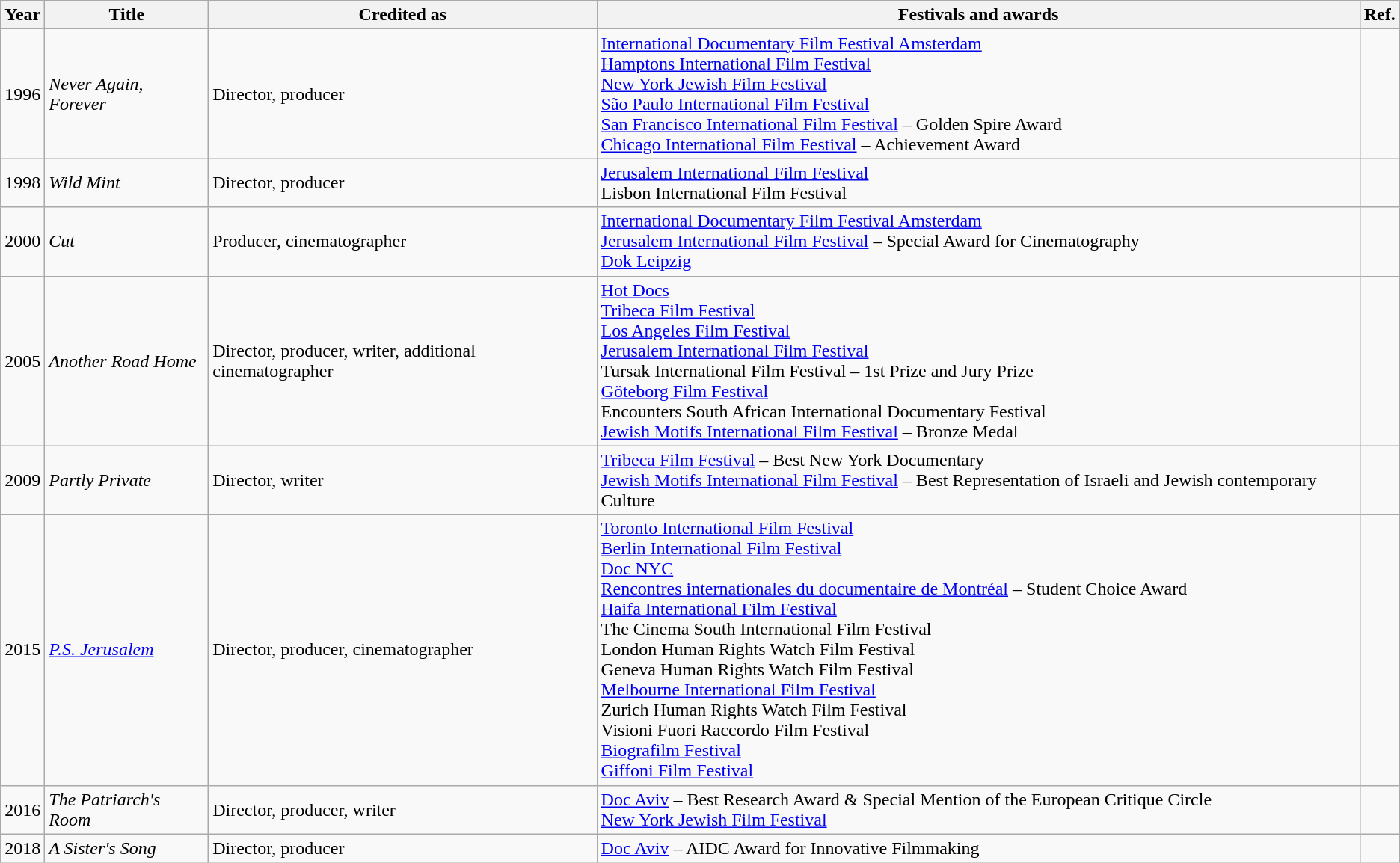<table class="wikitable">
<tr>
<th>Year</th>
<th>Title</th>
<th>Credited as</th>
<th>Festivals and awards</th>
<th>Ref.</th>
</tr>
<tr>
<td>1996</td>
<td><em>Never Again, Forever</em></td>
<td>Director, producer</td>
<td><a href='#'>International Documentary Film Festival Amsterdam</a><br><a href='#'>Hamptons International Film Festival</a><br><a href='#'>New York Jewish Film Festival</a><br><a href='#'>São Paulo International Film Festival</a><br><a href='#'>San Francisco International Film Festival</a> – Golden Spire Award<br><a href='#'>Chicago International Film Festival</a> – Achievement Award</td>
<td><br></td>
</tr>
<tr>
<td>1998</td>
<td><em>Wild Mint</em></td>
<td>Director, producer</td>
<td><a href='#'>Jerusalem International Film Festival</a><br>Lisbon International Film Festival</td>
<td></td>
</tr>
<tr>
<td>2000</td>
<td><em>Cut</em></td>
<td>Producer, cinematographer</td>
<td><a href='#'>International Documentary Film Festival Amsterdam</a><br><a href='#'>Jerusalem International Film Festival</a> – Special Award for Cinematography<br><a href='#'>Dok Leipzig</a></td>
<td></td>
</tr>
<tr>
<td>2005</td>
<td><em>Another Road Home</em></td>
<td>Director, producer, writer, additional cinematographer</td>
<td><a href='#'>Hot Docs</a><br><a href='#'>Tribeca Film Festival</a><br><a href='#'>Los Angeles Film Festival</a><br><a href='#'>Jerusalem International Film Festival</a><br>Tursak International Film Festival – 1st Prize and Jury Prize<br><a href='#'>Göteborg Film Festival</a><br>Encounters South African International Documentary Festival<br><a href='#'>Jewish Motifs International Film Festival</a> – Bronze Medal</td>
<td><br><br><br></td>
</tr>
<tr>
<td>2009</td>
<td><em>Partly Private</em></td>
<td>Director, writer</td>
<td><a href='#'>Tribeca Film Festival</a> – Best New York Documentary<br><a href='#'>Jewish Motifs International Film Festival</a> – Best Representation of Israeli and Jewish contemporary Culture</td>
<td><br><br><br></td>
</tr>
<tr>
<td>2015</td>
<td><em><a href='#'>P.S. Jerusalem</a></em></td>
<td>Director, producer, cinematographer</td>
<td><a href='#'>Toronto International Film Festival</a><br><a href='#'>Berlin International Film Festival</a><br><a href='#'>Doc NYC</a><br><a href='#'>Rencontres internationales du documentaire de Montréal</a> – Student Choice Award<br><a href='#'>Haifa International Film Festival</a><br>The Cinema South International Film Festival<br>London Human Rights Watch Film Festival<br>Geneva Human Rights Watch Film Festival<br><a href='#'>Melbourne International Film Festival</a><br>Zurich Human Rights Watch Film Festival<br>Visioni Fuori Raccordo Film Festival<br><a href='#'>Biografilm Festival</a><br><a href='#'>Giffoni Film Festival</a></td>
<td></td>
</tr>
<tr>
<td>2016</td>
<td><em>The Patriarch's Room</em></td>
<td>Director, producer, writer</td>
<td><a href='#'>Doc Aviv</a> – Best Research Award & Special Mention of the European Critique Circle<br><a href='#'>New York Jewish Film Festival</a></td>
<td></td>
</tr>
<tr>
<td>2018</td>
<td><em>A Sister's Song</em></td>
<td>Director, producer</td>
<td><a href='#'>Doc Aviv</a> – AIDC Award for Innovative Filmmaking</td>
<td></td>
</tr>
</table>
